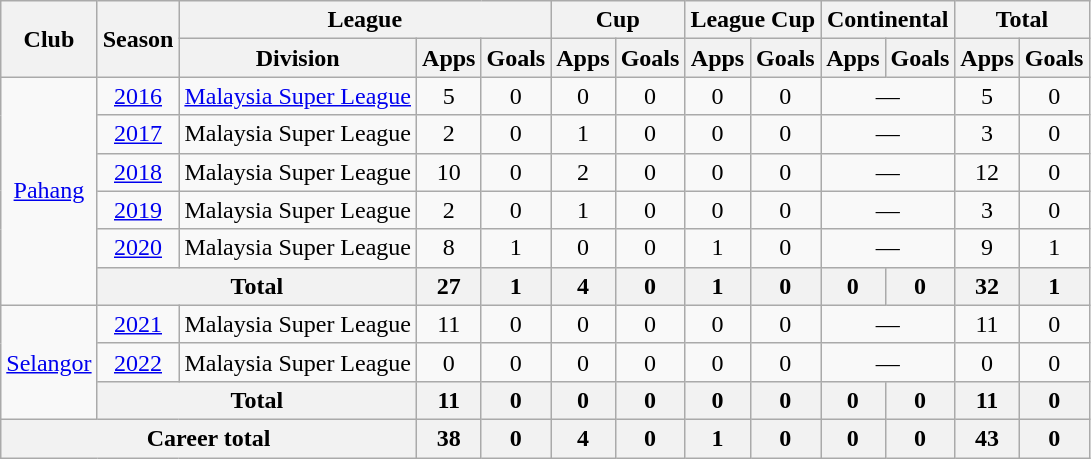<table class=wikitable style="text-align: center">
<tr>
<th rowspan=2>Club</th>
<th rowspan=2>Season</th>
<th colspan=3>League</th>
<th colspan=2>Cup</th>
<th colspan=2>League Cup</th>
<th colspan=2>Continental</th>
<th colspan=2>Total</th>
</tr>
<tr>
<th>Division</th>
<th>Apps</th>
<th>Goals</th>
<th>Apps</th>
<th>Goals</th>
<th>Apps</th>
<th>Goals</th>
<th>Apps</th>
<th>Goals</th>
<th>Apps</th>
<th>Goals</th>
</tr>
<tr>
<td rowspan="6"><a href='#'>Pahang</a></td>
<td><a href='#'>2016</a></td>
<td><a href='#'>Malaysia Super League</a></td>
<td>5</td>
<td>0</td>
<td>0</td>
<td>0</td>
<td>0</td>
<td>0</td>
<td colspan="2">—</td>
<td>5</td>
<td>0</td>
</tr>
<tr>
<td><a href='#'>2017</a></td>
<td>Malaysia Super League</td>
<td>2</td>
<td>0</td>
<td>1</td>
<td>0</td>
<td>0</td>
<td>0</td>
<td colspan="2">—</td>
<td>3</td>
<td>0</td>
</tr>
<tr>
<td><a href='#'>2018</a></td>
<td>Malaysia Super League</td>
<td>10</td>
<td>0</td>
<td>2</td>
<td>0</td>
<td>0</td>
<td>0</td>
<td colspan="2">—</td>
<td>12</td>
<td>0</td>
</tr>
<tr>
<td><a href='#'>2019</a></td>
<td>Malaysia Super League</td>
<td>2</td>
<td>0</td>
<td>1</td>
<td>0</td>
<td>0</td>
<td>0</td>
<td colspan="2">—</td>
<td>3</td>
<td>0</td>
</tr>
<tr>
<td><a href='#'>2020</a></td>
<td>Malaysia Super League</td>
<td>8</td>
<td>1</td>
<td>0</td>
<td>0</td>
<td>1</td>
<td>0</td>
<td colspan="2">—</td>
<td>9</td>
<td>1</td>
</tr>
<tr>
<th colspan="2">Total</th>
<th>27</th>
<th>1</th>
<th>4</th>
<th>0</th>
<th>1</th>
<th>0</th>
<th>0</th>
<th>0</th>
<th>32</th>
<th>1</th>
</tr>
<tr>
<td rowspan="3"><a href='#'>Selangor</a></td>
<td><a href='#'>2021</a></td>
<td>Malaysia Super League</td>
<td>11</td>
<td>0</td>
<td>0</td>
<td>0</td>
<td>0</td>
<td>0</td>
<td colspan="2">—</td>
<td>11</td>
<td>0</td>
</tr>
<tr>
<td><a href='#'>2022</a></td>
<td>Malaysia Super League</td>
<td>0</td>
<td>0</td>
<td>0</td>
<td>0</td>
<td>0</td>
<td>0</td>
<td colspan="2">—</td>
<td>0</td>
<td>0</td>
</tr>
<tr>
<th colspan="2">Total</th>
<th>11</th>
<th>0</th>
<th>0</th>
<th>0</th>
<th>0</th>
<th>0</th>
<th>0</th>
<th>0</th>
<th>11</th>
<th>0</th>
</tr>
<tr>
<th colspan=3>Career total</th>
<th>38</th>
<th>0</th>
<th>4</th>
<th>0</th>
<th>1</th>
<th>0</th>
<th>0</th>
<th>0</th>
<th>43</th>
<th>0</th>
</tr>
</table>
